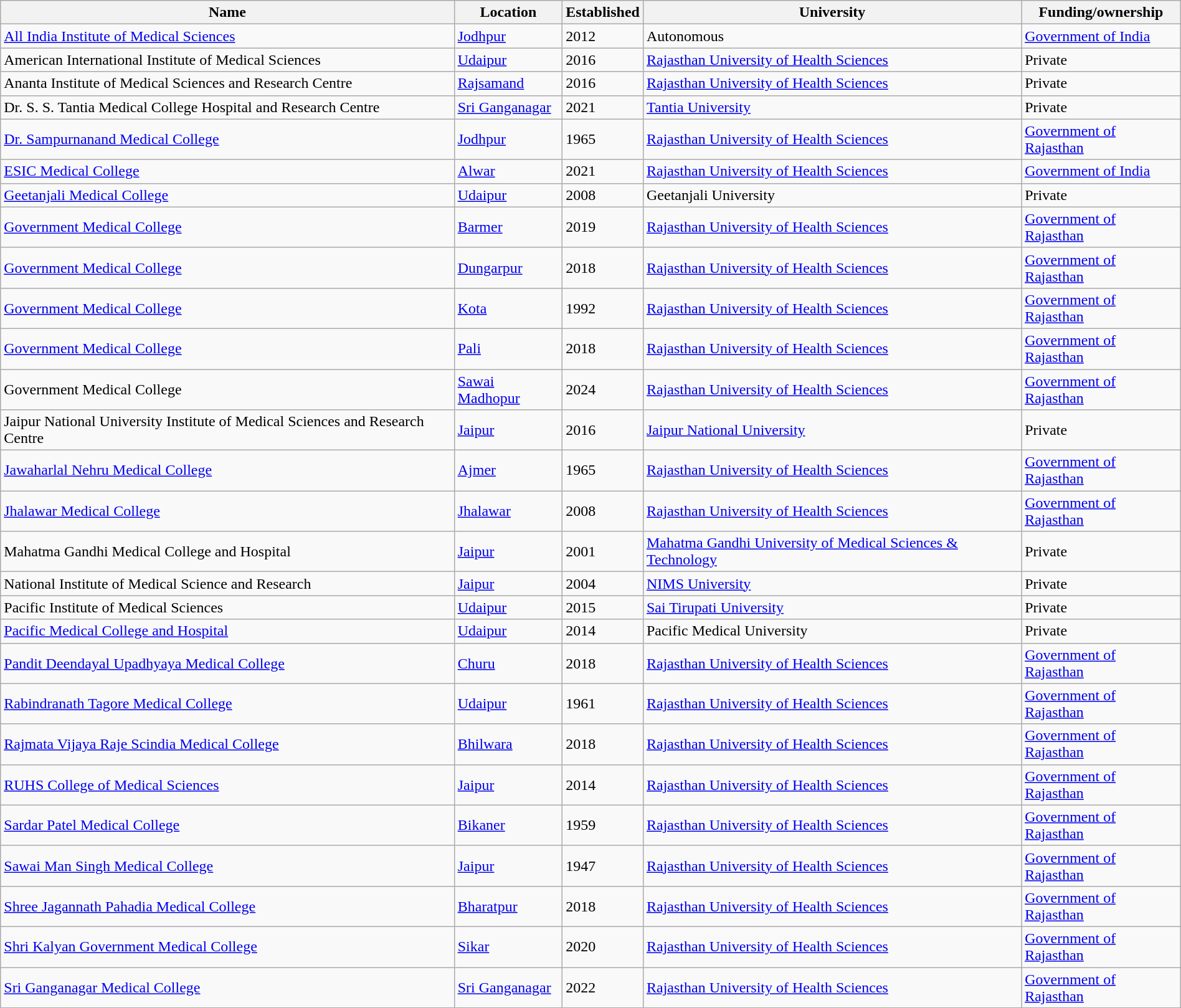<table class="wikitable sortable" style="width:100%">
<tr>
<th>Name</th>
<th>Location</th>
<th>Established</th>
<th>University</th>
<th>Funding/ownership</th>
</tr>
<tr>
<td><a href='#'>All India Institute of Medical Sciences</a></td>
<td><a href='#'>Jodhpur</a></td>
<td>2012</td>
<td>Autonomous</td>
<td><a href='#'>Government of India</a></td>
</tr>
<tr>
<td>American International Institute of Medical Sciences</td>
<td><a href='#'>Udaipur</a></td>
<td>2016</td>
<td><a href='#'>Rajasthan University of Health Sciences</a></td>
<td>Private</td>
</tr>
<tr>
<td>Ananta Institute of Medical Sciences and Research Centre</td>
<td><a href='#'>Rajsamand</a></td>
<td>2016</td>
<td><a href='#'>Rajasthan University of Health Sciences</a></td>
<td>Private</td>
</tr>
<tr>
<td>Dr. S. S.  Tantia Medical College Hospital and Research Centre</td>
<td><a href='#'>Sri Ganganagar</a></td>
<td>2021</td>
<td><a href='#'>Tantia University</a></td>
<td>Private</td>
</tr>
<tr>
<td><a href='#'>Dr. Sampurnanand Medical College</a></td>
<td><a href='#'>Jodhpur</a></td>
<td>1965</td>
<td><a href='#'>Rajasthan University of Health Sciences</a></td>
<td><a href='#'>Government of Rajasthan</a></td>
</tr>
<tr>
<td><a href='#'>ESIC Medical College</a></td>
<td><a href='#'>Alwar</a></td>
<td>2021</td>
<td><a href='#'>Rajasthan University of Health Sciences</a></td>
<td><a href='#'>Government of India</a></td>
</tr>
<tr>
<td><a href='#'>Geetanjali Medical College</a></td>
<td><a href='#'>Udaipur</a></td>
<td>2008</td>
<td>Geetanjali University</td>
<td>Private</td>
</tr>
<tr>
<td><a href='#'>Government Medical College</a></td>
<td><a href='#'>Barmer</a></td>
<td>2019</td>
<td><a href='#'>Rajasthan University of Health Sciences</a></td>
<td><a href='#'>Government of Rajasthan</a></td>
</tr>
<tr>
<td><a href='#'>Government Medical College</a></td>
<td><a href='#'>Dungarpur</a></td>
<td>2018</td>
<td><a href='#'>Rajasthan University of Health Sciences</a></td>
<td><a href='#'>Government of Rajasthan</a></td>
</tr>
<tr>
<td><a href='#'>Government Medical College</a></td>
<td><a href='#'>Kota</a></td>
<td>1992</td>
<td><a href='#'>Rajasthan University of Health Sciences</a></td>
<td><a href='#'>Government of Rajasthan</a></td>
</tr>
<tr>
<td><a href='#'>Government Medical College</a></td>
<td><a href='#'>Pali</a></td>
<td>2018</td>
<td><a href='#'>Rajasthan University of Health Sciences</a></td>
<td><a href='#'>Government of Rajasthan</a></td>
</tr>
<tr>
<td>Government Medical College</td>
<td><a href='#'>Sawai Madhopur</a></td>
<td>2024</td>
<td><a href='#'>Rajasthan University of Health Sciences</a></td>
<td><a href='#'>Government of Rajasthan</a></td>
</tr>
<tr>
<td>Jaipur National University Institute of Medical Sciences and Research Centre</td>
<td><a href='#'>Jaipur</a></td>
<td>2016</td>
<td><a href='#'>Jaipur National University</a></td>
<td>Private</td>
</tr>
<tr>
<td><a href='#'>Jawaharlal Nehru Medical College</a></td>
<td><a href='#'>Ajmer</a></td>
<td>1965</td>
<td><a href='#'>Rajasthan University of Health Sciences</a></td>
<td><a href='#'>Government of Rajasthan</a></td>
</tr>
<tr>
<td><a href='#'>Jhalawar Medical College</a></td>
<td><a href='#'>Jhalawar</a></td>
<td>2008</td>
<td><a href='#'>Rajasthan University of Health Sciences</a></td>
<td><a href='#'>Government of Rajasthan</a></td>
</tr>
<tr>
<td>Mahatma Gandhi Medical College and Hospital</td>
<td><a href='#'>Jaipur</a></td>
<td>2001</td>
<td><a href='#'>Mahatma Gandhi University of Medical Sciences & Technology</a></td>
<td>Private</td>
</tr>
<tr>
<td>National Institute of Medical Science and Research</td>
<td><a href='#'>Jaipur</a></td>
<td>2004</td>
<td><a href='#'>NIMS University</a></td>
<td>Private</td>
</tr>
<tr>
<td>Pacific Institute of Medical Sciences</td>
<td><a href='#'>Udaipur</a></td>
<td>2015</td>
<td><a href='#'>Sai Tirupati University</a></td>
<td>Private</td>
</tr>
<tr>
<td><a href='#'>Pacific Medical College and Hospital</a></td>
<td><a href='#'>Udaipur</a></td>
<td>2014</td>
<td>Pacific Medical University</td>
<td>Private</td>
</tr>
<tr>
<td><a href='#'>Pandit Deendayal Upadhyaya Medical College</a></td>
<td><a href='#'>Churu</a></td>
<td>2018</td>
<td><a href='#'>Rajasthan University of Health Sciences</a></td>
<td><a href='#'>Government of Rajasthan</a></td>
</tr>
<tr>
<td><a href='#'>Rabindranath Tagore Medical College</a></td>
<td><a href='#'>Udaipur</a></td>
<td>1961</td>
<td><a href='#'>Rajasthan University of Health Sciences</a></td>
<td><a href='#'>Government of Rajasthan</a></td>
</tr>
<tr>
<td><a href='#'>Rajmata Vijaya Raje Scindia Medical College</a></td>
<td><a href='#'>Bhilwara</a></td>
<td>2018</td>
<td><a href='#'>Rajasthan University of Health Sciences</a></td>
<td><a href='#'>Government of Rajasthan</a></td>
</tr>
<tr>
<td><a href='#'>RUHS College of Medical Sciences</a></td>
<td><a href='#'>Jaipur</a></td>
<td>2014</td>
<td><a href='#'>Rajasthan University of Health Sciences</a></td>
<td><a href='#'>Government of Rajasthan</a></td>
</tr>
<tr>
<td><a href='#'>Sardar Patel Medical College</a></td>
<td><a href='#'>Bikaner</a></td>
<td>1959</td>
<td><a href='#'>Rajasthan University of Health Sciences</a></td>
<td><a href='#'>Government of Rajasthan</a></td>
</tr>
<tr>
<td><a href='#'>Sawai Man Singh Medical College</a></td>
<td><a href='#'>Jaipur</a></td>
<td>1947</td>
<td><a href='#'>Rajasthan University of Health Sciences</a></td>
<td><a href='#'>Government of Rajasthan</a></td>
</tr>
<tr>
<td><a href='#'>Shree Jagannath Pahadia Medical College</a></td>
<td><a href='#'>Bharatpur</a></td>
<td>2018</td>
<td><a href='#'>Rajasthan University of Health Sciences</a></td>
<td><a href='#'>Government of Rajasthan</a></td>
</tr>
<tr>
<td><a href='#'>Shri Kalyan Government Medical College</a></td>
<td><a href='#'>Sikar</a></td>
<td>2020</td>
<td><a href='#'>Rajasthan University of Health Sciences</a></td>
<td><a href='#'>Government of Rajasthan</a></td>
</tr>
<tr>
<td><a href='#'>Sri Ganganagar Medical College</a></td>
<td><a href='#'>Sri Ganganagar</a></td>
<td>2022</td>
<td><a href='#'>Rajasthan University of Health Sciences</a></td>
<td><a href='#'>Government of Rajasthan</a></td>
</tr>
</table>
